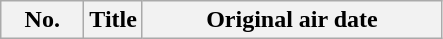<table class="wikitable plainrowheaders">
<tr>
<th scope="col" style="width:3em;">No.</th>
<th scope="col">Title </th>
<th scope="col" style="width:12em;">Original air date<br>










</th>
</tr>
</table>
